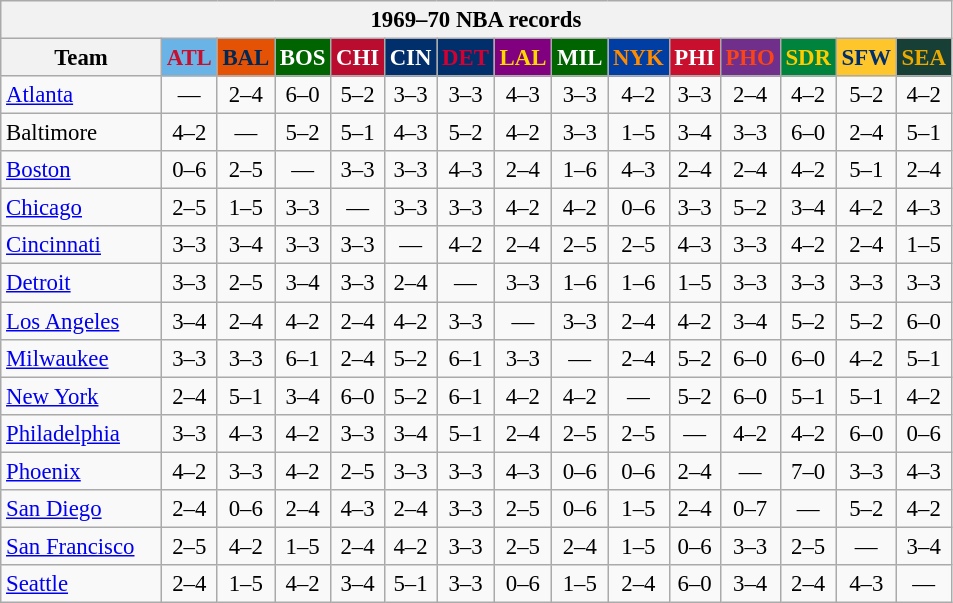<table class="wikitable" style="font-size:95%; text-align:center;">
<tr>
<th colspan=15>1969–70 NBA records</th>
</tr>
<tr>
<th width=100>Team</th>
<th style="background:#69B3E6;color:#C70F2E;width=35">ATL</th>
<th style="background:#E45206;color:#012854;width=35">BAL</th>
<th style="background:#006400;color:#FFFFFF;width=35">BOS</th>
<th style="background:#BA0C2F;color:#FFFFFF;width=35">CHI</th>
<th style="background:#012F6B;color:#FFFFFF;width=35">CIN</th>
<th style="background:#012F6B;color:#D40032;width=35">DET</th>
<th style="background:#800080;color:#FFD700;width=35">LAL</th>
<th style="background:#006400;color:#FFFFFF;width=35">MIL</th>
<th style="background:#003EA4;color:#FF8C00;width=35">NYK</th>
<th style="background:#C90F2E;color:#FFFFFF;width=35">PHI</th>
<th style="background:#702F8B;color:#FA4417;width=35">PHO</th>
<th style="background:#00843D;color:#FFCC00;width=35">SDR</th>
<th style="background:#FFC62C;color:#012F6B;width=35">SFW</th>
<th style="background:#173F36;color:#EBAA00;width=35">SEA</th>
</tr>
<tr>
<td style="text-align:left;"><a href='#'>Atlanta</a></td>
<td>—</td>
<td>2–4</td>
<td>6–0</td>
<td>5–2</td>
<td>3–3</td>
<td>3–3</td>
<td>4–3</td>
<td>3–3</td>
<td>4–2</td>
<td>3–3</td>
<td>2–4</td>
<td>4–2</td>
<td>5–2</td>
<td>4–2</td>
</tr>
<tr>
<td style="text-align:left;">Baltimore</td>
<td>4–2</td>
<td>—</td>
<td>5–2</td>
<td>5–1</td>
<td>4–3</td>
<td>5–2</td>
<td>4–2</td>
<td>3–3</td>
<td>1–5</td>
<td>3–4</td>
<td>3–3</td>
<td>6–0</td>
<td>2–4</td>
<td>5–1</td>
</tr>
<tr>
<td style="text-align:left;"><a href='#'>Boston</a></td>
<td>0–6</td>
<td>2–5</td>
<td>—</td>
<td>3–3</td>
<td>3–3</td>
<td>4–3</td>
<td>2–4</td>
<td>1–6</td>
<td>4–3</td>
<td>2–4</td>
<td>2–4</td>
<td>4–2</td>
<td>5–1</td>
<td>2–4</td>
</tr>
<tr>
<td style="text-align:left;"><a href='#'>Chicago</a></td>
<td>2–5</td>
<td>1–5</td>
<td>3–3</td>
<td>—</td>
<td>3–3</td>
<td>3–3</td>
<td>4–2</td>
<td>4–2</td>
<td>0–6</td>
<td>3–3</td>
<td>5–2</td>
<td>3–4</td>
<td>4–2</td>
<td>4–3</td>
</tr>
<tr>
<td style="text-align:left;"><a href='#'>Cincinnati</a></td>
<td>3–3</td>
<td>3–4</td>
<td>3–3</td>
<td>3–3</td>
<td>—</td>
<td>4–2</td>
<td>2–4</td>
<td>2–5</td>
<td>2–5</td>
<td>4–3</td>
<td>3–3</td>
<td>4–2</td>
<td>2–4</td>
<td>1–5</td>
</tr>
<tr>
<td style="text-align:left;"><a href='#'>Detroit</a></td>
<td>3–3</td>
<td>2–5</td>
<td>3–4</td>
<td>3–3</td>
<td>2–4</td>
<td>—</td>
<td>3–3</td>
<td>1–6</td>
<td>1–6</td>
<td>1–5</td>
<td>3–3</td>
<td>3–3</td>
<td>3–3</td>
<td>3–3</td>
</tr>
<tr>
<td style="text-align:left;"><a href='#'>Los Angeles</a></td>
<td>3–4</td>
<td>2–4</td>
<td>4–2</td>
<td>2–4</td>
<td>4–2</td>
<td>3–3</td>
<td>—</td>
<td>3–3</td>
<td>2–4</td>
<td>4–2</td>
<td>3–4</td>
<td>5–2</td>
<td>5–2</td>
<td>6–0</td>
</tr>
<tr>
<td style="text-align:left;"><a href='#'>Milwaukee</a></td>
<td>3–3</td>
<td>3–3</td>
<td>6–1</td>
<td>2–4</td>
<td>5–2</td>
<td>6–1</td>
<td>3–3</td>
<td>—</td>
<td>2–4</td>
<td>5–2</td>
<td>6–0</td>
<td>6–0</td>
<td>4–2</td>
<td>5–1</td>
</tr>
<tr>
<td style="text-align:left;"><a href='#'>New York</a></td>
<td>2–4</td>
<td>5–1</td>
<td>3–4</td>
<td>6–0</td>
<td>5–2</td>
<td>6–1</td>
<td>4–2</td>
<td>4–2</td>
<td>—</td>
<td>5–2</td>
<td>6–0</td>
<td>5–1</td>
<td>5–1</td>
<td>4–2</td>
</tr>
<tr>
<td style="text-align:left;"><a href='#'>Philadelphia</a></td>
<td>3–3</td>
<td>4–3</td>
<td>4–2</td>
<td>3–3</td>
<td>3–4</td>
<td>5–1</td>
<td>2–4</td>
<td>2–5</td>
<td>2–5</td>
<td>—</td>
<td>4–2</td>
<td>4–2</td>
<td>6–0</td>
<td>0–6</td>
</tr>
<tr>
<td style="text-align:left;"><a href='#'>Phoenix</a></td>
<td>4–2</td>
<td>3–3</td>
<td>4–2</td>
<td>2–5</td>
<td>3–3</td>
<td>3–3</td>
<td>4–3</td>
<td>0–6</td>
<td>0–6</td>
<td>2–4</td>
<td>—</td>
<td>7–0</td>
<td>3–3</td>
<td>4–3</td>
</tr>
<tr>
<td style="text-align:left;"><a href='#'>San Diego</a></td>
<td>2–4</td>
<td>0–6</td>
<td>2–4</td>
<td>4–3</td>
<td>2–4</td>
<td>3–3</td>
<td>2–5</td>
<td>0–6</td>
<td>1–5</td>
<td>2–4</td>
<td>0–7</td>
<td>—</td>
<td>5–2</td>
<td>4–2</td>
</tr>
<tr>
<td style="text-align:left;"><a href='#'>San Francisco</a></td>
<td>2–5</td>
<td>4–2</td>
<td>1–5</td>
<td>2–4</td>
<td>4–2</td>
<td>3–3</td>
<td>2–5</td>
<td>2–4</td>
<td>1–5</td>
<td>0–6</td>
<td>3–3</td>
<td>2–5</td>
<td>—</td>
<td>3–4</td>
</tr>
<tr>
<td style="text-align:left;"><a href='#'>Seattle</a></td>
<td>2–4</td>
<td>1–5</td>
<td>4–2</td>
<td>3–4</td>
<td>5–1</td>
<td>3–3</td>
<td>0–6</td>
<td>1–5</td>
<td>2–4</td>
<td>6–0</td>
<td>3–4</td>
<td>2–4</td>
<td>4–3</td>
<td>—</td>
</tr>
</table>
